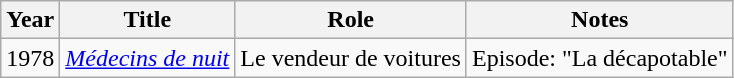<table class="wikitable sortable">
<tr>
<th>Year</th>
<th>Title</th>
<th>Role</th>
<th class="unsortable">Notes</th>
</tr>
<tr>
<td>1978</td>
<td><em><a href='#'>Médecins de nuit</a></em></td>
<td>Le vendeur de voitures</td>
<td>Episode: "La décapotable"</td>
</tr>
</table>
